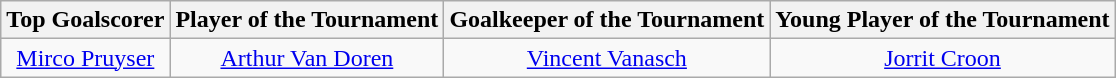<table class=wikitable style="margin:auto; text-align:center">
<tr>
<th>Top Goalscorer</th>
<th>Player of the Tournament</th>
<th>Goalkeeper of the Tournament</th>
<th>Young Player of the Tournament</th>
</tr>
<tr>
<td> <a href='#'>Mirco Pruyser</a></td>
<td> <a href='#'>Arthur Van Doren</a></td>
<td> <a href='#'>Vincent Vanasch</a></td>
<td> <a href='#'>Jorrit Croon</a></td>
</tr>
</table>
